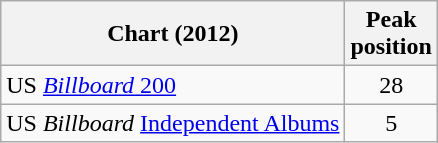<table class="wikitable sortable">
<tr>
<th>Chart (2012)</th>
<th>Peak<br>position</th>
</tr>
<tr>
<td>US <a href='#'><em>Billboard</em> 200</a></td>
<td style="text-align:center;">28</td>
</tr>
<tr>
<td>US <em>Billboard</em> <a href='#'>Independent Albums</a></td>
<td style="text-align:center;">5</td>
</tr>
</table>
